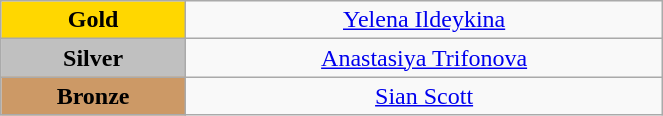<table class="wikitable" style="text-align:center; " width="35%">
<tr>
<td bgcolor="gold"><strong>Gold</strong></td>
<td><a href='#'>Yelena Ildeykina</a><br>  <small><em></em></small></td>
</tr>
<tr>
<td bgcolor="silver"><strong>Silver</strong></td>
<td><a href='#'>Anastasiya Trifonova</a><br>  <small><em></em></small></td>
</tr>
<tr>
<td bgcolor="CC9966"><strong>Bronze</strong></td>
<td><a href='#'>Sian Scott</a><br>  <small><em></em></small></td>
</tr>
</table>
